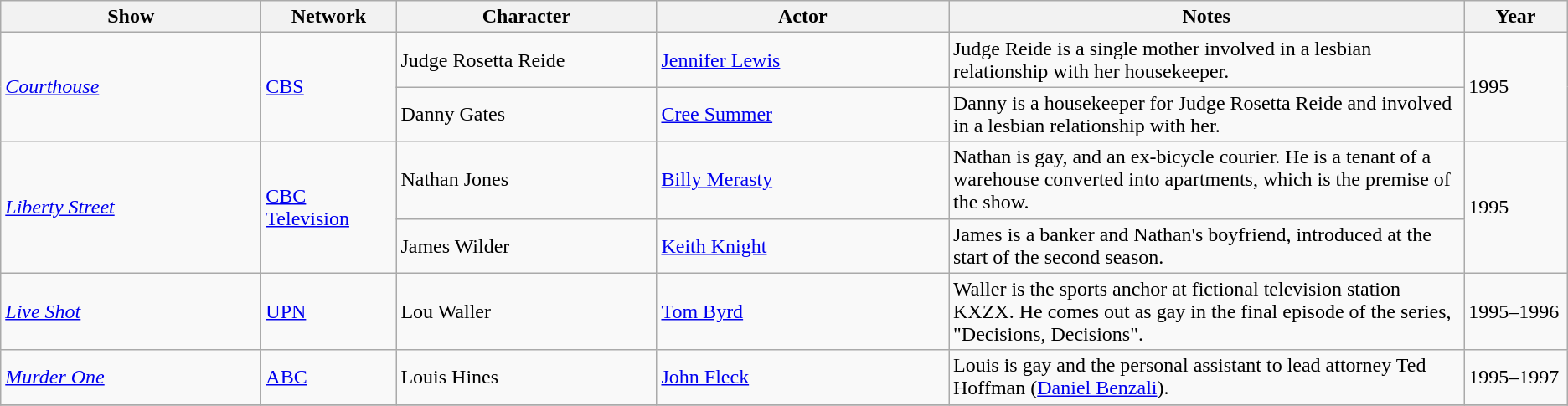<table class="sortable wikitable" style="margins:auto; width=100%;">
<tr>
<th style="width:200px;">Show</th>
<th style="width:100px;">Network</th>
<th style="width:200px;">Character</th>
<th style="width:225px;">Actor</th>
<th>Notes</th>
<th style="width:75px;">Year</th>
</tr>
<tr>
<td rowspan="2"><em><a href='#'>Courthouse</a></em></td>
<td rowspan="2"><a href='#'>CBS</a></td>
<td>Judge Rosetta Reide</td>
<td><a href='#'>Jennifer Lewis</a></td>
<td>Judge Reide is a single mother involved in a lesbian relationship with her housekeeper.</td>
<td rowspan="2">1995</td>
</tr>
<tr>
<td>Danny Gates</td>
<td><a href='#'>Cree Summer</a></td>
<td>Danny is a housekeeper for Judge Rosetta Reide and involved in a lesbian relationship with her.</td>
</tr>
<tr>
<td rowspan="2"><em><a href='#'>Liberty Street</a></em></td>
<td rowspan="2"><a href='#'>CBC Television</a></td>
<td>Nathan Jones</td>
<td><a href='#'>Billy Merasty</a></td>
<td>Nathan is gay, and an ex-bicycle courier. He is a tenant of a warehouse converted into apartments, which is the premise of the show.</td>
<td rowspan="2">1995</td>
</tr>
<tr>
<td>James Wilder</td>
<td><a href='#'>Keith Knight</a></td>
<td>James is a banker and Nathan's boyfriend, introduced at the start of the second season.</td>
</tr>
<tr>
<td><em><a href='#'>Live Shot</a></em></td>
<td><a href='#'>UPN</a></td>
<td>Lou Waller</td>
<td><a href='#'>Tom Byrd</a></td>
<td>Waller is the sports anchor at fictional television station KXZX. He comes out as gay in the final episode of the series, "Decisions, Decisions".</td>
<td>1995–1996</td>
</tr>
<tr>
<td><em><a href='#'>Murder One</a></em></td>
<td><a href='#'>ABC</a></td>
<td>Louis Hines</td>
<td><a href='#'>John Fleck</a></td>
<td>Louis is gay and the personal assistant to lead attorney Ted Hoffman (<a href='#'>Daniel Benzali</a>).</td>
<td>1995–1997</td>
</tr>
<tr>
</tr>
</table>
